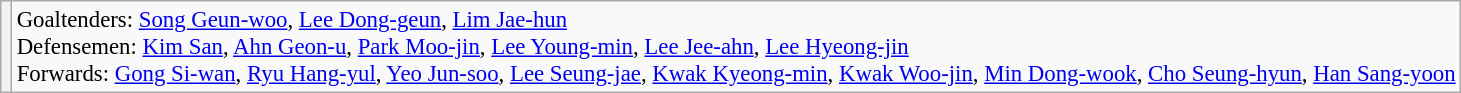<table class="wikitable" style="font-size:95%">
<tr>
<th align=left></th>
<td style="text-size:90%">Goaltenders: <a href='#'>Song Geun-woo</a>, <a href='#'>Lee Dong-geun</a>, <a href='#'>Lim Jae-hun</a> <br>Defensemen: <a href='#'>Kim San</a>, <a href='#'>Ahn Geon-u</a>, <a href='#'>Park Moo-jin</a>, <a href='#'>Lee Young-min</a>, <a href='#'>Lee Jee-ahn</a>, <a href='#'>Lee Hyeong-jin</a> <br>Forwards: <a href='#'>Gong Si-wan</a>, <a href='#'>Ryu Hang-yul</a>, <a href='#'>Yeo Jun-soo</a>, <a href='#'>Lee Seung-jae</a>, <a href='#'>Kwak Kyeong-min</a>, <a href='#'>Kwak Woo-jin</a>, <a href='#'>Min Dong-wook</a>, <a href='#'>Cho Seung-hyun</a>, <a href='#'>Han Sang-yoon</a> <br></td>
</tr>
</table>
